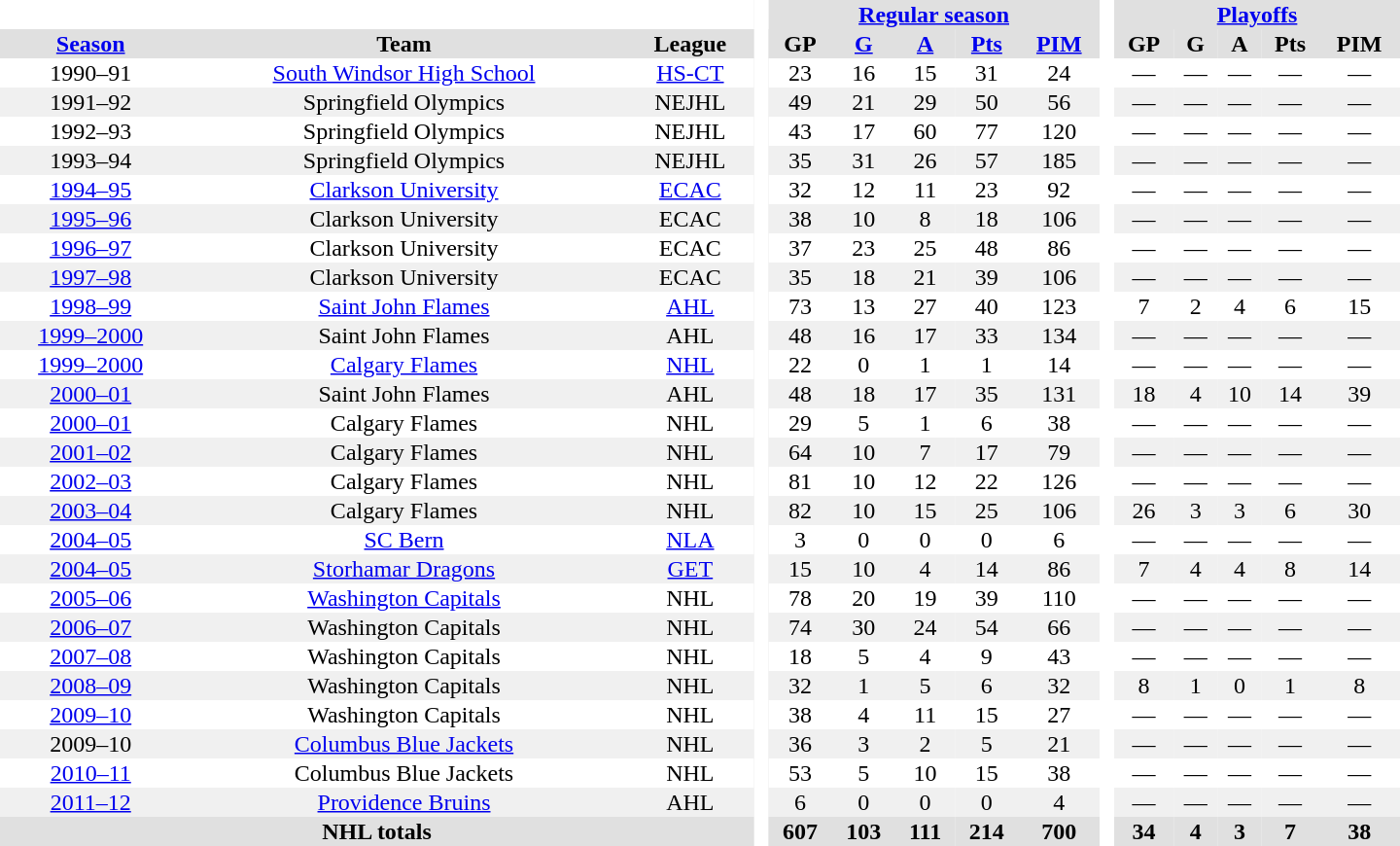<table border="0" cellpadding="1" cellspacing="0" style="text-align:center; width:60em;">
<tr style="background:#e0e0e0;">
<th colspan="3"  bgcolor="#ffffff"> </th>
<th rowspan="99" bgcolor="#ffffff"> </th>
<th colspan="5"><a href='#'>Regular season</a></th>
<th rowspan="99" bgcolor="#ffffff"> </th>
<th colspan="5"><a href='#'>Playoffs</a></th>
</tr>
<tr style="background:#e0e0e0;">
<th><a href='#'>Season</a></th>
<th>Team</th>
<th>League</th>
<th>GP</th>
<th><a href='#'>G</a></th>
<th><a href='#'>A</a></th>
<th><a href='#'>Pts</a></th>
<th><a href='#'>PIM</a></th>
<th>GP</th>
<th>G</th>
<th>A</th>
<th>Pts</th>
<th>PIM</th>
</tr>
<tr>
<td>1990–91</td>
<td><a href='#'>South Windsor High School</a></td>
<td><a href='#'>HS-CT</a></td>
<td>23</td>
<td>16</td>
<td>15</td>
<td>31</td>
<td>24</td>
<td>—</td>
<td>—</td>
<td>—</td>
<td>—</td>
<td>—</td>
</tr>
<tr bgcolor="#f0f0f0">
<td>1991–92</td>
<td>Springfield Olympics</td>
<td>NEJHL</td>
<td>49</td>
<td>21</td>
<td>29</td>
<td>50</td>
<td>56</td>
<td>—</td>
<td>—</td>
<td>—</td>
<td>—</td>
<td>—</td>
</tr>
<tr>
<td>1992–93</td>
<td>Springfield Olympics</td>
<td>NEJHL</td>
<td>43</td>
<td>17</td>
<td>60</td>
<td>77</td>
<td>120</td>
<td>—</td>
<td>—</td>
<td>—</td>
<td>—</td>
<td>—</td>
</tr>
<tr bgcolor="#f0f0f0">
<td>1993–94</td>
<td>Springfield Olympics</td>
<td>NEJHL</td>
<td>35</td>
<td>31</td>
<td>26</td>
<td>57</td>
<td>185</td>
<td>—</td>
<td>—</td>
<td>—</td>
<td>—</td>
<td>—</td>
</tr>
<tr>
<td><a href='#'>1994–95</a></td>
<td><a href='#'>Clarkson University</a></td>
<td><a href='#'>ECAC</a></td>
<td>32</td>
<td>12</td>
<td>11</td>
<td>23</td>
<td>92</td>
<td>—</td>
<td>—</td>
<td>—</td>
<td>—</td>
<td>—</td>
</tr>
<tr bgcolor="#f0f0f0">
<td><a href='#'>1995–96</a></td>
<td>Clarkson University</td>
<td>ECAC</td>
<td>38</td>
<td>10</td>
<td>8</td>
<td>18</td>
<td>106</td>
<td>—</td>
<td>—</td>
<td>—</td>
<td>—</td>
<td>—</td>
</tr>
<tr>
<td><a href='#'>1996–97</a></td>
<td>Clarkson University</td>
<td>ECAC</td>
<td>37</td>
<td>23</td>
<td>25</td>
<td>48</td>
<td>86</td>
<td>—</td>
<td>—</td>
<td>—</td>
<td>—</td>
<td>—</td>
</tr>
<tr bgcolor="#f0f0f0">
<td><a href='#'>1997–98</a></td>
<td>Clarkson University</td>
<td>ECAC</td>
<td>35</td>
<td>18</td>
<td>21</td>
<td>39</td>
<td>106</td>
<td>—</td>
<td>—</td>
<td>—</td>
<td>—</td>
<td>—</td>
</tr>
<tr>
<td><a href='#'>1998–99</a></td>
<td><a href='#'>Saint John Flames</a></td>
<td><a href='#'>AHL</a></td>
<td>73</td>
<td>13</td>
<td>27</td>
<td>40</td>
<td>123</td>
<td>7</td>
<td>2</td>
<td>4</td>
<td>6</td>
<td>15</td>
</tr>
<tr bgcolor="#f0f0f0">
<td><a href='#'>1999–2000</a></td>
<td>Saint John Flames</td>
<td>AHL</td>
<td>48</td>
<td>16</td>
<td>17</td>
<td>33</td>
<td>134</td>
<td>—</td>
<td>—</td>
<td>—</td>
<td>—</td>
<td>—</td>
</tr>
<tr>
<td><a href='#'>1999–2000</a></td>
<td><a href='#'>Calgary Flames</a></td>
<td><a href='#'>NHL</a></td>
<td>22</td>
<td>0</td>
<td>1</td>
<td>1</td>
<td>14</td>
<td>—</td>
<td>—</td>
<td>—</td>
<td>—</td>
<td>—</td>
</tr>
<tr bgcolor="#f0f0f0">
<td><a href='#'>2000–01</a></td>
<td>Saint John Flames</td>
<td>AHL</td>
<td>48</td>
<td>18</td>
<td>17</td>
<td>35</td>
<td>131</td>
<td>18</td>
<td>4</td>
<td>10</td>
<td>14</td>
<td>39</td>
</tr>
<tr>
<td><a href='#'>2000–01</a></td>
<td>Calgary Flames</td>
<td>NHL</td>
<td>29</td>
<td>5</td>
<td>1</td>
<td>6</td>
<td>38</td>
<td>—</td>
<td>—</td>
<td>—</td>
<td>—</td>
<td>—</td>
</tr>
<tr bgcolor="#f0f0f0">
<td><a href='#'>2001–02</a></td>
<td>Calgary Flames</td>
<td>NHL</td>
<td>64</td>
<td>10</td>
<td>7</td>
<td>17</td>
<td>79</td>
<td>—</td>
<td>—</td>
<td>—</td>
<td>—</td>
<td>—</td>
</tr>
<tr>
<td><a href='#'>2002–03</a></td>
<td>Calgary Flames</td>
<td>NHL</td>
<td>81</td>
<td>10</td>
<td>12</td>
<td>22</td>
<td>126</td>
<td>—</td>
<td>—</td>
<td>—</td>
<td>—</td>
<td>—</td>
</tr>
<tr bgcolor="#f0f0f0">
<td><a href='#'>2003–04</a></td>
<td>Calgary Flames</td>
<td>NHL</td>
<td>82</td>
<td>10</td>
<td>15</td>
<td>25</td>
<td>106</td>
<td>26</td>
<td>3</td>
<td>3</td>
<td>6</td>
<td>30</td>
</tr>
<tr>
<td><a href='#'>2004–05</a></td>
<td><a href='#'>SC Bern</a></td>
<td><a href='#'>NLA</a></td>
<td>3</td>
<td>0</td>
<td>0</td>
<td>0</td>
<td>6</td>
<td>—</td>
<td>—</td>
<td>—</td>
<td>—</td>
<td>—</td>
</tr>
<tr bgcolor="#f0f0f0">
<td><a href='#'>2004–05</a></td>
<td><a href='#'>Storhamar Dragons</a></td>
<td><a href='#'>GET</a></td>
<td>15</td>
<td>10</td>
<td>4</td>
<td>14</td>
<td>86</td>
<td>7</td>
<td>4</td>
<td>4</td>
<td>8</td>
<td>14</td>
</tr>
<tr>
<td><a href='#'>2005–06</a></td>
<td><a href='#'>Washington Capitals</a></td>
<td>NHL</td>
<td>78</td>
<td>20</td>
<td>19</td>
<td>39</td>
<td>110</td>
<td>—</td>
<td>—</td>
<td>—</td>
<td>—</td>
<td>—</td>
</tr>
<tr bgcolor="#f0f0f0">
<td><a href='#'>2006–07</a></td>
<td>Washington Capitals</td>
<td>NHL</td>
<td>74</td>
<td>30</td>
<td>24</td>
<td>54</td>
<td>66</td>
<td>—</td>
<td>—</td>
<td>—</td>
<td>—</td>
<td>—</td>
</tr>
<tr>
<td><a href='#'>2007–08</a></td>
<td>Washington Capitals</td>
<td>NHL</td>
<td>18</td>
<td>5</td>
<td>4</td>
<td>9</td>
<td>43</td>
<td>—</td>
<td>—</td>
<td>—</td>
<td>—</td>
<td>—</td>
</tr>
<tr bgcolor="#f0f0f0">
<td><a href='#'>2008–09</a></td>
<td>Washington Capitals</td>
<td>NHL</td>
<td>32</td>
<td>1</td>
<td>5</td>
<td>6</td>
<td>32</td>
<td>8</td>
<td>1</td>
<td>0</td>
<td>1</td>
<td>8</td>
</tr>
<tr>
<td><a href='#'>2009–10</a></td>
<td>Washington Capitals</td>
<td>NHL</td>
<td>38</td>
<td>4</td>
<td>11</td>
<td>15</td>
<td>27</td>
<td>—</td>
<td>—</td>
<td>—</td>
<td>—</td>
<td>—</td>
</tr>
<tr bgcolor="#f0f0f0">
<td>2009–10</td>
<td><a href='#'>Columbus Blue Jackets</a></td>
<td>NHL</td>
<td>36</td>
<td>3</td>
<td>2</td>
<td>5</td>
<td>21</td>
<td>—</td>
<td>—</td>
<td>—</td>
<td>—</td>
<td>—</td>
</tr>
<tr>
<td><a href='#'>2010–11</a></td>
<td>Columbus Blue Jackets</td>
<td>NHL</td>
<td>53</td>
<td>5</td>
<td>10</td>
<td>15</td>
<td>38</td>
<td>—</td>
<td>—</td>
<td>—</td>
<td>—</td>
<td>—</td>
</tr>
<tr bgcolor="#f0f0f0">
<td><a href='#'>2011–12</a></td>
<td><a href='#'>Providence Bruins</a></td>
<td>AHL</td>
<td>6</td>
<td>0</td>
<td>0</td>
<td>0</td>
<td>4</td>
<td>—</td>
<td>—</td>
<td>—</td>
<td>—</td>
<td>—</td>
</tr>
<tr bgcolor="#e0e0e0">
<th colspan="3">NHL totals</th>
<th>607</th>
<th>103</th>
<th>111</th>
<th>214</th>
<th>700</th>
<th>34</th>
<th>4</th>
<th>3</th>
<th>7</th>
<th>38</th>
</tr>
</table>
